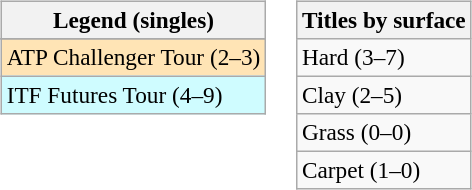<table>
<tr valign=top>
<td><br><table class="wikitable" style="font-size:97%">
<tr>
<th>Legend (singles)</th>
</tr>
<tr bgcolor="e5d1cb">
</tr>
<tr bgcolor="moccasin">
<td>ATP Challenger Tour (2–3)</td>
</tr>
<tr bgcolor="cffcff">
<td>ITF Futures Tour (4–9)</td>
</tr>
</table>
</td>
<td><br><table class="wikitable" style="font-size:97%">
<tr>
<th>Titles by surface</th>
</tr>
<tr>
<td>Hard (3–7)</td>
</tr>
<tr>
<td>Clay (2–5)</td>
</tr>
<tr>
<td>Grass (0–0)</td>
</tr>
<tr>
<td>Carpet (1–0)</td>
</tr>
</table>
</td>
</tr>
</table>
